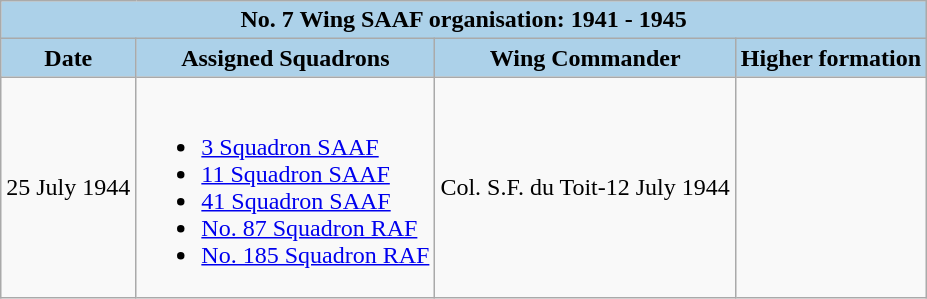<table class="wikitable">
<tr>
<td colspan="4" style="text-align:center; background:#acd1e9;"><strong>No. 7 Wing SAAF organisation:  1941 - 1945</strong></td>
</tr>
<tr style="text-align:center; background:#acd1e9;">
<td><strong>Date</strong></td>
<td text-align:center;"><strong>Assigned Squadrons</strong></td>
<td text-align:center;"><strong>Wing Commander</strong></td>
<td text-align:center;"><strong>Higher formation</strong></td>
</tr>
<tr>
<td>25 July 1944</td>
<td><br><ul><li><a href='#'>3 Squadron SAAF</a></li><li><a href='#'>11 Squadron SAAF</a></li><li><a href='#'>41 Squadron SAAF</a></li><li><a href='#'>No. 87 Squadron RAF</a></li><li><a href='#'>No. 185 Squadron RAF</a></li></ul></td>
<td Col. S.F. du Toit>Col. S.F. du Toit-12 July 1944</td>
<td></td>
</tr>
</table>
